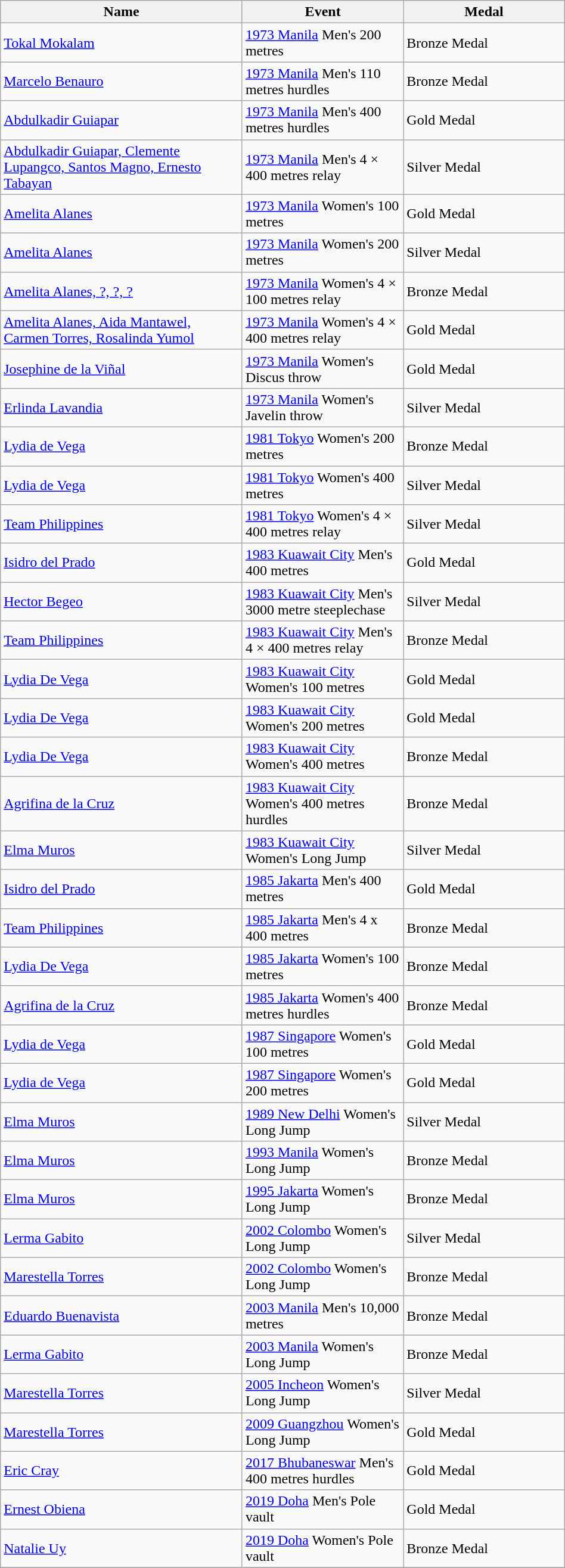<table class="wikitable" width=50%>
<tr>
<th width=30%>Name</th>
<th width=20%>Event</th>
<th width=20%>Medal</th>
</tr>
<tr align=left>
<td align=left><a href='#'>Tokal Mokalam</a></td>
<td><a href='#'>1973 Manila</a> Men's 200 metres</td>
<td> Bronze Medal</td>
</tr>
<tr align=left>
<td align=left><a href='#'>Marcelo Benauro</a></td>
<td><a href='#'>1973 Manila</a> Men's 110 metres hurdles</td>
<td> Bronze Medal</td>
</tr>
<tr align=left>
<td align=left><a href='#'>Abdulkadir Guiapar</a></td>
<td><a href='#'>1973 Manila</a> Men's 400 metres hurdles</td>
<td> Gold Medal</td>
</tr>
<tr align=left>
<td align=left><a href='#'>Abdulkadir Guiapar, Clemente Lupangco, Santos Magno, Ernesto Tabayan</a></td>
<td><a href='#'>1973 Manila</a> Men's 4 × 400 metres relay</td>
<td> Silver Medal</td>
</tr>
<tr align=left>
<td align=left><a href='#'>Amelita Alanes</a></td>
<td><a href='#'>1973 Manila</a> Women's 100 metres</td>
<td> Gold Medal</td>
</tr>
<tr align=left>
<td align=left><a href='#'>Amelita Alanes</a></td>
<td><a href='#'>1973 Manila</a> Women's 200 metres</td>
<td> Silver Medal</td>
</tr>
<tr align=left>
<td align=left><a href='#'>Amelita Alanes, ?, ?, ?</a></td>
<td><a href='#'>1973 Manila</a> Women's 4 × 100 metres relay</td>
<td> Bronze Medal</td>
</tr>
<tr align=left>
<td align=left><a href='#'>Amelita Alanes, Aida Mantawel, Carmen Torres, Rosalinda Yumol</a></td>
<td><a href='#'>1973 Manila</a> Women's 4 × 400 metres relay</td>
<td> Gold Medal</td>
</tr>
<tr align=left>
<td align=left><a href='#'>Josephine de la Viñal</a></td>
<td><a href='#'>1973 Manila</a> Women's Discus throw</td>
<td> Gold Medal</td>
</tr>
<tr align=left>
<td align=left><a href='#'>Erlinda Lavandia</a></td>
<td><a href='#'>1973 Manila</a> Women's Javelin throw</td>
<td> Silver Medal</td>
</tr>
<tr align=left>
<td align=left><a href='#'>Lydia de Vega</a></td>
<td><a href='#'>1981 Tokyo</a> Women's 200 metres</td>
<td> Bronze Medal</td>
</tr>
<tr align=left>
<td align=left><a href='#'>Lydia de Vega</a></td>
<td><a href='#'>1981 Tokyo</a> Women's 400 metres</td>
<td> Silver Medal</td>
</tr>
<tr align=left>
<td align=left><a href='#'>Team Philippines</a></td>
<td><a href='#'>1981 Tokyo</a> Women's 4 × 400 metres relay</td>
<td> Silver Medal</td>
</tr>
<tr align=left>
<td align=left><a href='#'>Isidro del Prado</a></td>
<td><a href='#'>1983 Kuawait City</a> Men's 400 metres</td>
<td> Gold Medal</td>
</tr>
<tr align=left>
<td align=left><a href='#'>Hector Begeo</a></td>
<td><a href='#'>1983 Kuawait City</a> Men's 3000 metre steeplechase</td>
<td> Silver Medal</td>
</tr>
<tr align=left>
<td align=left><a href='#'>Team Philippines</a></td>
<td><a href='#'>1983 Kuawait City</a> Men's 4 × 400 metres relay</td>
<td> Bronze Medal</td>
</tr>
<tr align=left>
<td align=left><a href='#'>Lydia De Vega</a></td>
<td><a href='#'>1983 Kuawait City</a> Women's 100 metres</td>
<td> Gold Medal</td>
</tr>
<tr align=left>
<td align=left><a href='#'>Lydia De Vega</a></td>
<td><a href='#'>1983 Kuawait City</a> Women's 200 metres</td>
<td> Gold Medal</td>
</tr>
<tr align=left>
<td align=left><a href='#'>Lydia De Vega</a></td>
<td><a href='#'>1983 Kuawait City</a> Women's 400 metres</td>
<td> Bronze Medal</td>
</tr>
<tr align=left>
<td align=left><a href='#'>Agrifina de la Cruz</a></td>
<td><a href='#'>1983 Kuawait City</a> Women's 400 metres hurdles</td>
<td> Bronze Medal</td>
</tr>
<tr align=left>
<td align=left><a href='#'>Elma Muros</a></td>
<td><a href='#'>1983 Kuawait City</a> Women's Long Jump</td>
<td> Silver Medal</td>
</tr>
<tr align=left>
<td align=left><a href='#'>Isidro del Prado</a></td>
<td><a href='#'>1985 Jakarta</a> Men's 400 metres</td>
<td> Gold Medal</td>
</tr>
<tr align=left>
<td align=left><a href='#'>Team Philippines</a></td>
<td><a href='#'>1985 Jakarta</a> Men's 4 x 400 metres</td>
<td> Bronze Medal</td>
</tr>
<tr align=left>
<td align=left><a href='#'>Lydia De Vega</a></td>
<td><a href='#'>1985 Jakarta</a> Women's 100 metres</td>
<td> Bronze Medal</td>
</tr>
<tr align=left>
<td align=left><a href='#'>Agrifina de la Cruz</a></td>
<td><a href='#'>1985 Jakarta</a> Women's 400 metres hurdles</td>
<td> Bronze Medal</td>
</tr>
<tr align=left>
<td align=left><a href='#'>Lydia de Vega</a></td>
<td><a href='#'>1987 Singapore</a> Women's 100 metres</td>
<td> Gold Medal</td>
</tr>
<tr align=left>
<td align=left><a href='#'>Lydia de Vega</a></td>
<td><a href='#'>1987 Singapore</a> Women's 200 metres</td>
<td> Gold Medal</td>
</tr>
<tr align=left>
<td align=left><a href='#'>Elma Muros</a></td>
<td><a href='#'>1989 New Delhi</a> Women's Long Jump</td>
<td> Silver Medal</td>
</tr>
<tr align=left>
<td align=left><a href='#'>Elma Muros</a></td>
<td><a href='#'>1993 Manila</a> Women's Long Jump</td>
<td> Bronze Medal</td>
</tr>
<tr align=left>
<td align=left><a href='#'>Elma Muros</a></td>
<td><a href='#'>1995 Jakarta</a> Women's Long Jump</td>
<td> Bronze Medal</td>
</tr>
<tr align=left>
<td align=left><a href='#'>Lerma Gabito</a></td>
<td><a href='#'>2002 Colombo</a> Women's Long Jump</td>
<td> Silver Medal</td>
</tr>
<tr align=left>
<td align=left><a href='#'>Marestella Torres</a></td>
<td><a href='#'>2002 Colombo</a> Women's Long Jump</td>
<td> Bronze Medal</td>
</tr>
<tr align=left>
<td align=left><a href='#'>Eduardo Buenavista</a></td>
<td><a href='#'>2003 Manila</a> Men's 10,000 metres</td>
<td> Bronze Medal</td>
</tr>
<tr align=left>
<td align=left><a href='#'>Lerma Gabito</a></td>
<td><a href='#'>2003 Manila</a> Women's Long Jump</td>
<td> Bronze Medal</td>
</tr>
<tr align=left>
<td align=left><a href='#'>Marestella Torres</a></td>
<td><a href='#'>2005 Incheon</a> Women's Long Jump</td>
<td> Silver Medal</td>
</tr>
<tr align=left>
<td align=left><a href='#'>Marestella Torres</a></td>
<td><a href='#'>2009 Guangzhou</a> Women's Long Jump</td>
<td> Gold Medal</td>
</tr>
<tr align=left>
<td align=left><a href='#'>Eric Cray</a></td>
<td><a href='#'>2017 Bhubaneswar</a> Men's 400 metres hurdles</td>
<td> Gold Medal</td>
</tr>
<tr align=left>
<td align=left><a href='#'>Ernest Obiena</a></td>
<td><a href='#'>2019 Doha</a> Men's Pole vault</td>
<td> Gold Medal</td>
</tr>
<tr align=left>
<td align=left><a href='#'>Natalie Uy</a></td>
<td><a href='#'>2019 Doha</a> Women's Pole vault</td>
<td> Bronze Medal</td>
</tr>
<tr align=left>
</tr>
</table>
